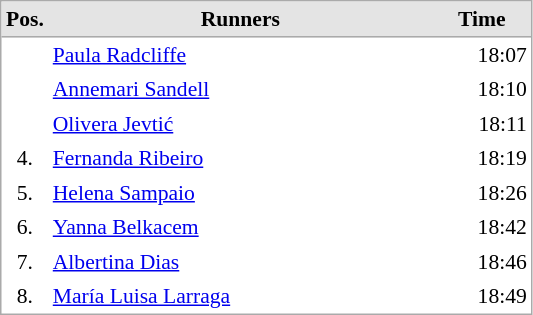<table cellspacing="0" cellpadding="3" style="border:1px solid #AAAAAA;font-size:90%">
<tr bgcolor="#E4E4E4">
<th style="border-bottom:1px solid #AAAAAA" width=10>Pos.</th>
<th style="border-bottom:1px solid #AAAAAA" width=250>Runners</th>
<th style="border-bottom:1px solid #AAAAAA" width=60>Time</th>
</tr>
<tr align="center">
<td align="center"></td>
<td align="left"> <a href='#'>Paula Radcliffe</a></td>
<td align="right">18:07</td>
</tr>
<tr align="center">
<td align="center"></td>
<td align="left"> <a href='#'>Annemari Sandell</a></td>
<td align="right">18:10</td>
</tr>
<tr align="center">
<td align="center"></td>
<td align="left"> <a href='#'>Olivera Jevtić</a></td>
<td align="right">18:11</td>
</tr>
<tr align="center">
<td align="center">4.</td>
<td align="left"> <a href='#'>Fernanda Ribeiro</a></td>
<td align="right">18:19</td>
</tr>
<tr align="center">
<td align="center">5.</td>
<td align="left"> <a href='#'>Helena Sampaio</a></td>
<td align="right">18:26</td>
</tr>
<tr align="center">
<td align="center">6.</td>
<td align="left"> <a href='#'>Yanna Belkacem</a></td>
<td align="right">18:42</td>
</tr>
<tr align="center">
<td align="center">7.</td>
<td align="left"> <a href='#'>Albertina Dias</a></td>
<td align="right">18:46</td>
</tr>
<tr align="center">
<td align="center">8.</td>
<td align="left"> <a href='#'>María Luisa Larraga</a></td>
<td align="right">18:49</td>
</tr>
</table>
